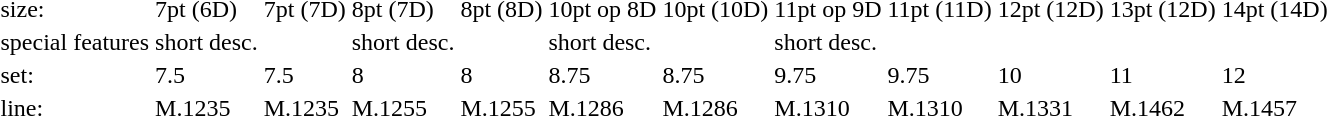<table style="margin-left:40px;">
<tr>
<td>size:</td>
<td>7pt (6D)</td>
<td>7pt (7D)</td>
<td>8pt (7D)</td>
<td>8pt (8D)</td>
<td>10pt op 8D</td>
<td>10pt (10D)</td>
<td>11pt op 9D</td>
<td>11pt (11D)</td>
<td>12pt (12D)</td>
<td>13pt (12D)</td>
<td>14pt (14D)</td>
</tr>
<tr>
<td>special features</td>
<td>short desc.</td>
<td></td>
<td>short desc.</td>
<td></td>
<td>short desc.</td>
<td></td>
<td>short desc.</td>
</tr>
<tr>
<td>set:</td>
<td>7.5</td>
<td>7.5</td>
<td>8</td>
<td>8</td>
<td>8.75</td>
<td>8.75</td>
<td>9.75</td>
<td>9.75</td>
<td>10</td>
<td>11</td>
<td>12</td>
</tr>
<tr>
<td>line:</td>
<td>M.1235</td>
<td>M.1235</td>
<td>M.1255</td>
<td>M.1255</td>
<td>M.1286</td>
<td>M.1286</td>
<td>M.1310</td>
<td>M.1310</td>
<td>M.1331</td>
<td>M.1462</td>
<td>M.1457</td>
</tr>
</table>
